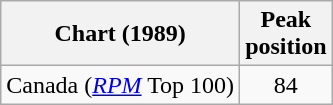<table class="wikitable">
<tr>
<th>Chart (1989)</th>
<th>Peak<br>position</th>
</tr>
<tr>
<td>Canada (<em><a href='#'>RPM</a></em> Top 100)</td>
<td style="text-align:center;">84</td>
</tr>
</table>
